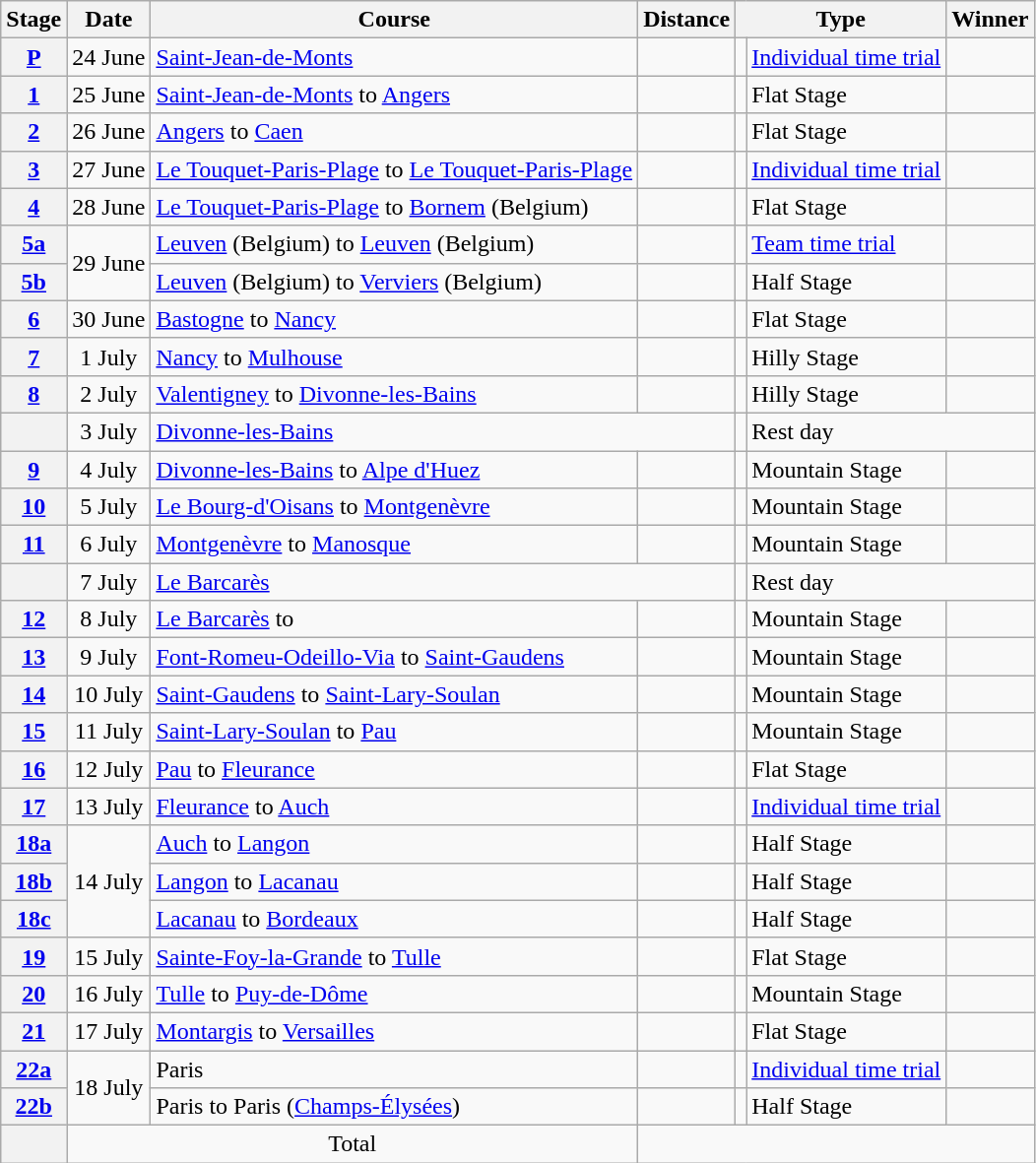<table class="wikitable">
<tr>
<th scope="col">Stage</th>
<th scope="col">Date</th>
<th scope="col">Course</th>
<th scope="col">Distance</th>
<th scope="col" colspan="2">Type</th>
<th scope="col">Winner</th>
</tr>
<tr>
<th scope="row"><a href='#'>P</a></th>
<td style="text-align:center;">24 June</td>
<td><a href='#'>Saint-Jean-de-Monts</a></td>
<td style="text-align:center;"></td>
<td style="text-align:center;"></td>
<td><a href='#'>Individual time trial</a></td>
<td></td>
</tr>
<tr>
<th scope="row"><a href='#'>1</a></th>
<td style="text-align:center;">25 June</td>
<td><a href='#'>Saint-Jean-de-Monts</a> to <a href='#'>Angers</a></td>
<td style="text-align:center;"></td>
<td></td>
<td>Flat Stage</td>
<td></td>
</tr>
<tr>
<th scope="row"><a href='#'>2</a></th>
<td style="text-align:center;">26 June</td>
<td><a href='#'>Angers</a> to <a href='#'>Caen</a></td>
<td style="text-align:center;"></td>
<td></td>
<td>Flat Stage</td>
<td></td>
</tr>
<tr>
<th scope="row"><a href='#'>3</a></th>
<td style="text-align:center;">27 June</td>
<td><a href='#'>Le Touquet-Paris-Plage</a> to <a href='#'>Le Touquet-Paris-Plage</a></td>
<td style="text-align:center;"></td>
<td style="text-align:center;"></td>
<td><a href='#'>Individual time trial</a></td>
<td></td>
</tr>
<tr>
<th scope="row"><a href='#'>4</a></th>
<td style="text-align:center;">28 June</td>
<td><a href='#'>Le Touquet-Paris-Plage</a> to <a href='#'>Bornem</a> (Belgium)</td>
<td style="text-align:center;"></td>
<td></td>
<td>Flat Stage</td>
<td></td>
</tr>
<tr>
<th scope="row"><a href='#'>5a</a></th>
<td rowspan="2" style="text-align:center;">29 June</td>
<td><a href='#'>Leuven</a> (Belgium) to <a href='#'>Leuven</a> (Belgium)</td>
<td style="text-align:center;"></td>
<td></td>
<td><a href='#'>Team time trial</a></td>
<td></td>
</tr>
<tr>
<th scope="row"><a href='#'>5b</a></th>
<td><a href='#'>Leuven</a> (Belgium) to <a href='#'>Verviers</a> (Belgium)</td>
<td style="text-align:center;"></td>
<td></td>
<td>Half Stage</td>
<td></td>
</tr>
<tr>
<th scope="row"><a href='#'>6</a></th>
<td style="text-align:center;">30 June</td>
<td><a href='#'>Bastogne</a> to <a href='#'>Nancy</a></td>
<td style="text-align:center;"></td>
<td></td>
<td>Flat Stage</td>
<td></td>
</tr>
<tr>
<th scope="row"><a href='#'>7</a></th>
<td style="text-align:center;">1 July</td>
<td><a href='#'>Nancy</a> to <a href='#'>Mulhouse</a></td>
<td style="text-align:center;"></td>
<td></td>
<td>Hilly Stage</td>
<td></td>
</tr>
<tr>
<th scope="row"><a href='#'>8</a></th>
<td style="text-align:center;">2 July</td>
<td><a href='#'>Valentigney</a> to <a href='#'>Divonne-les-Bains</a></td>
<td style="text-align:center;"></td>
<td></td>
<td>Hilly Stage</td>
<td></td>
</tr>
<tr>
<th scope="row"></th>
<td style="text-align:center;">3 July</td>
<td colspan="2"><a href='#'>Divonne-les-Bains</a></td>
<td></td>
<td colspan="2">Rest day</td>
</tr>
<tr>
<th scope="row"><a href='#'>9</a></th>
<td style="text-align:center;">4 July</td>
<td><a href='#'>Divonne-les-Bains</a> to <a href='#'>Alpe d'Huez</a></td>
<td style="text-align:center;"></td>
<td></td>
<td>Mountain Stage</td>
<td></td>
</tr>
<tr>
<th scope="row"><a href='#'>10</a></th>
<td style="text-align:center;">5 July</td>
<td><a href='#'>Le Bourg-d'Oisans</a> to <a href='#'>Montgenèvre</a></td>
<td style="text-align:center;"></td>
<td></td>
<td>Mountain Stage</td>
<td></td>
</tr>
<tr>
<th scope="row"><a href='#'>11</a></th>
<td style="text-align:center;">6 July</td>
<td><a href='#'>Montgenèvre</a> to <a href='#'>Manosque</a></td>
<td style="text-align:center;"></td>
<td></td>
<td>Mountain Stage</td>
<td></td>
</tr>
<tr>
<th scope="row"></th>
<td style="text-align:center;">7 July</td>
<td colspan="2"><a href='#'>Le Barcarès</a></td>
<td></td>
<td colspan="2">Rest day</td>
</tr>
<tr>
<th scope="row"><a href='#'>12</a></th>
<td style="text-align:center;">8 July</td>
<td><a href='#'>Le Barcarès</a> to </td>
<td style="text-align:center;"></td>
<td></td>
<td>Mountain Stage</td>
<td></td>
</tr>
<tr>
<th scope="row"><a href='#'>13</a></th>
<td style="text-align:center;">9 July</td>
<td><a href='#'>Font-Romeu-Odeillo-Via</a> to <a href='#'>Saint-Gaudens</a></td>
<td style="text-align:center;"></td>
<td></td>
<td>Mountain Stage</td>
<td></td>
</tr>
<tr>
<th scope="row"><a href='#'>14</a></th>
<td style="text-align:center;">10 July</td>
<td><a href='#'>Saint-Gaudens</a> to <a href='#'>Saint-Lary-Soulan</a></td>
<td style="text-align:center;"></td>
<td></td>
<td>Mountain Stage</td>
<td></td>
</tr>
<tr>
<th scope="row"><a href='#'>15</a></th>
<td style="text-align:center;">11 July</td>
<td><a href='#'>Saint-Lary-Soulan</a> to <a href='#'>Pau</a></td>
<td style="text-align:center;"></td>
<td></td>
<td>Mountain Stage</td>
<td></td>
</tr>
<tr>
<th scope="row"><a href='#'>16</a></th>
<td style="text-align:center;">12 July</td>
<td><a href='#'>Pau</a> to <a href='#'>Fleurance</a></td>
<td style="text-align:center;"></td>
<td></td>
<td>Flat Stage</td>
<td></td>
</tr>
<tr>
<th scope="row"><a href='#'>17</a></th>
<td style="text-align:center;">13 July</td>
<td><a href='#'>Fleurance</a> to <a href='#'>Auch</a></td>
<td style="text-align:center;"></td>
<td style="text-align:center;"></td>
<td><a href='#'>Individual time trial</a></td>
<td></td>
</tr>
<tr>
<th scope="row"><a href='#'>18a</a></th>
<td rowspan="3" style="text-align:center;">14 July</td>
<td><a href='#'>Auch</a> to <a href='#'>Langon</a></td>
<td style="text-align:center;"></td>
<td></td>
<td>Half Stage</td>
<td></td>
</tr>
<tr>
<th scope="row"><a href='#'>18b</a></th>
<td><a href='#'>Langon</a> to <a href='#'>Lacanau</a></td>
<td style="text-align:center;"></td>
<td></td>
<td>Half Stage</td>
<td></td>
</tr>
<tr>
<th scope="row"><a href='#'>18c</a></th>
<td><a href='#'>Lacanau</a> to <a href='#'>Bordeaux</a></td>
<td style="text-align:center;"></td>
<td></td>
<td>Half Stage</td>
<td></td>
</tr>
<tr>
<th scope="row"><a href='#'>19</a></th>
<td style="text-align:center;">15 July</td>
<td><a href='#'>Sainte-Foy-la-Grande</a> to <a href='#'>Tulle</a></td>
<td style="text-align:center;"></td>
<td></td>
<td>Flat Stage</td>
<td></td>
</tr>
<tr>
<th scope="row"><a href='#'>20</a></th>
<td style="text-align:center;">16 July</td>
<td><a href='#'>Tulle</a> to <a href='#'>Puy-de-Dôme</a></td>
<td style="text-align:center;"></td>
<td></td>
<td>Mountain Stage</td>
<td></td>
</tr>
<tr>
<th scope="row"><a href='#'>21</a></th>
<td style="text-align:center;">17 July</td>
<td><a href='#'>Montargis</a> to <a href='#'>Versailles</a></td>
<td style="text-align:center;"></td>
<td></td>
<td>Flat Stage</td>
<td></td>
</tr>
<tr>
<th scope="row"><a href='#'>22a</a></th>
<td rowspan="2" style="text-align:center;">18 July</td>
<td>Paris</td>
<td style="text-align:center;"></td>
<td style="text-align:center;"></td>
<td><a href='#'>Individual time trial</a></td>
<td></td>
</tr>
<tr>
<th scope="row"><a href='#'>22b</a></th>
<td>Paris to Paris (<a href='#'>Champs-Élysées</a>)</td>
<td style="text-align:center;"></td>
<td></td>
<td>Half Stage</td>
<td></td>
</tr>
<tr>
<th scope="row"></th>
<td colspan="2" style="text-align:center">Total</td>
<td colspan="4" style="text-align:center"></td>
</tr>
</table>
